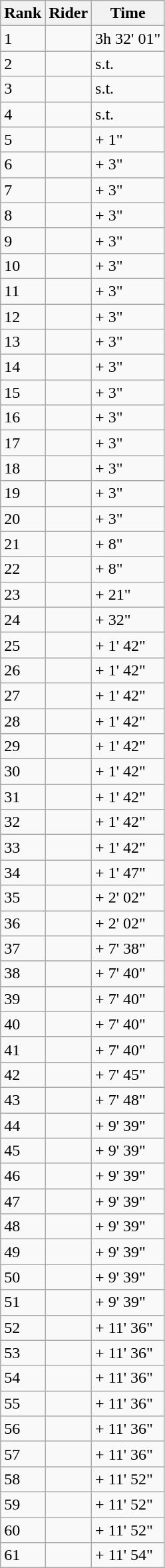<table class="wikitable">
<tr>
<th>Rank</th>
<th>Rider</th>
<th>Time</th>
</tr>
<tr>
<td>1</td>
<td></td>
<td>3h 32' 01"</td>
</tr>
<tr>
<td>2</td>
<td></td>
<td>s.t.</td>
</tr>
<tr>
<td>3</td>
<td></td>
<td>s.t.</td>
</tr>
<tr>
<td>4</td>
<td></td>
<td>s.t.</td>
</tr>
<tr>
<td>5</td>
<td></td>
<td>+ 1"</td>
</tr>
<tr>
<td>6</td>
<td></td>
<td>+ 3"</td>
</tr>
<tr>
<td>7</td>
<td></td>
<td>+ 3"</td>
</tr>
<tr>
<td>8</td>
<td></td>
<td>+ 3"</td>
</tr>
<tr>
<td>9</td>
<td></td>
<td>+ 3"</td>
</tr>
<tr>
<td>10</td>
<td></td>
<td>+ 3"</td>
</tr>
<tr>
<td>11</td>
<td></td>
<td>+ 3"</td>
</tr>
<tr>
<td>12</td>
<td></td>
<td>+ 3"</td>
</tr>
<tr>
<td>13</td>
<td></td>
<td>+ 3"</td>
</tr>
<tr>
<td>14</td>
<td></td>
<td>+ 3"</td>
</tr>
<tr>
<td>15</td>
<td></td>
<td>+ 3"</td>
</tr>
<tr>
<td>16</td>
<td></td>
<td>+ 3"</td>
</tr>
<tr>
<td>17</td>
<td></td>
<td>+ 3"</td>
</tr>
<tr>
<td>18</td>
<td></td>
<td>+ 3"</td>
</tr>
<tr>
<td>19</td>
<td></td>
<td>+ 3"</td>
</tr>
<tr>
<td>20</td>
<td></td>
<td>+ 3"</td>
</tr>
<tr>
<td>21</td>
<td></td>
<td>+ 8"</td>
</tr>
<tr>
<td>22</td>
<td></td>
<td>+ 8"</td>
</tr>
<tr>
<td>23</td>
<td></td>
<td>+ 21"</td>
</tr>
<tr>
<td>24</td>
<td></td>
<td>+ 32"</td>
</tr>
<tr>
<td>25</td>
<td></td>
<td>+ 1' 42"</td>
</tr>
<tr>
<td>26</td>
<td></td>
<td>+ 1' 42"</td>
</tr>
<tr>
<td>27</td>
<td></td>
<td>+ 1' 42"</td>
</tr>
<tr>
<td>28</td>
<td></td>
<td>+ 1' 42"</td>
</tr>
<tr>
<td>29</td>
<td></td>
<td>+ 1' 42"</td>
</tr>
<tr>
<td>30</td>
<td></td>
<td>+ 1' 42"</td>
</tr>
<tr>
<td>31</td>
<td></td>
<td>+ 1' 42"</td>
</tr>
<tr>
<td>32</td>
<td></td>
<td>+ 1' 42"</td>
</tr>
<tr>
<td>33</td>
<td></td>
<td>+ 1' 42"</td>
</tr>
<tr>
<td>34</td>
<td></td>
<td>+ 1' 47"</td>
</tr>
<tr>
<td>35</td>
<td></td>
<td>+ 2' 02"</td>
</tr>
<tr>
<td>36</td>
<td></td>
<td>+ 2' 02"</td>
</tr>
<tr>
<td>37</td>
<td></td>
<td>+ 7' 38"</td>
</tr>
<tr>
<td>38</td>
<td></td>
<td>+ 7' 40"</td>
</tr>
<tr>
<td>39</td>
<td></td>
<td>+ 7' 40"</td>
</tr>
<tr>
<td>40</td>
<td></td>
<td>+ 7' 40"</td>
</tr>
<tr>
<td>41</td>
<td></td>
<td>+ 7' 40"</td>
</tr>
<tr>
<td>42</td>
<td></td>
<td>+ 7' 45"</td>
</tr>
<tr>
<td>43</td>
<td></td>
<td>+ 7' 48"</td>
</tr>
<tr>
<td>44</td>
<td></td>
<td>+ 9' 39"</td>
</tr>
<tr>
<td>45</td>
<td></td>
<td>+ 9' 39"</td>
</tr>
<tr>
<td>46</td>
<td></td>
<td>+ 9' 39"</td>
</tr>
<tr>
<td>47</td>
<td></td>
<td>+ 9' 39"</td>
</tr>
<tr>
<td>48</td>
<td></td>
<td>+ 9' 39"</td>
</tr>
<tr>
<td>49</td>
<td></td>
<td>+ 9' 39"</td>
</tr>
<tr>
<td>50</td>
<td></td>
<td>+ 9' 39"</td>
</tr>
<tr>
<td>51</td>
<td></td>
<td>+ 9' 39"</td>
</tr>
<tr>
<td>52</td>
<td></td>
<td>+ 11' 36"</td>
</tr>
<tr>
<td>53</td>
<td></td>
<td>+ 11' 36"</td>
</tr>
<tr>
<td>54</td>
<td></td>
<td>+ 11' 36"</td>
</tr>
<tr>
<td>55</td>
<td></td>
<td>+ 11' 36"</td>
</tr>
<tr>
<td>56</td>
<td></td>
<td>+ 11' 36"</td>
</tr>
<tr>
<td>57</td>
<td></td>
<td>+ 11' 36"</td>
</tr>
<tr>
<td>58</td>
<td></td>
<td>+ 11' 52"</td>
</tr>
<tr>
<td>59</td>
<td></td>
<td>+ 11' 52"</td>
</tr>
<tr>
<td>60</td>
<td></td>
<td>+ 11' 52"</td>
</tr>
<tr>
<td>61</td>
<td></td>
<td>+ 11' 54"</td>
</tr>
</table>
